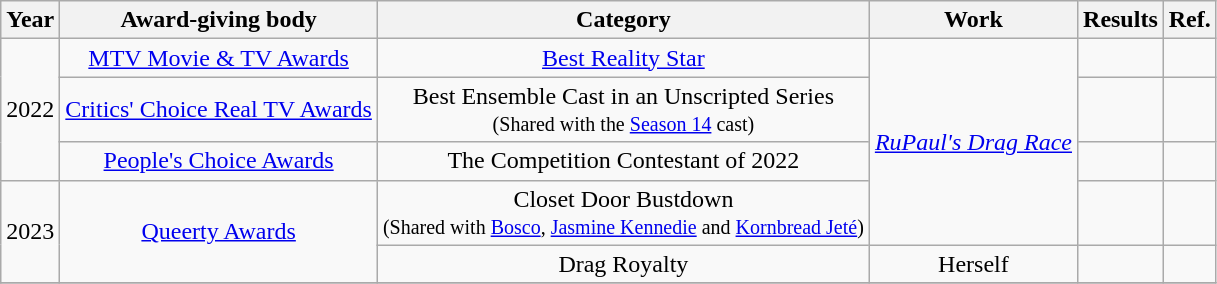<table class="wikitable sortable" >
<tr>
<th>Year</th>
<th>Award-giving body</th>
<th>Category</th>
<th>Work</th>
<th>Results</th>
<th>Ref.</th>
</tr>
<tr>
<td style="text-align:center" rowspan="3">2022</td>
<td style="text-align:center"><a href='#'>MTV Movie & TV Awards</a></td>
<td style="text-align:center"><a href='#'>Best Reality Star</a></td>
<td style="text-align:center" rowspan="4"><a href='#'><em>RuPaul's Drag Race</em></a></td>
<td></td>
<td style="text-align:center"></td>
</tr>
<tr>
<td style="text-align:center"><a href='#'>Critics' Choice Real TV Awards</a></td>
<td style="text-align:center">Best Ensemble Cast in an Unscripted Series<br><small>(Shared with the <a href='#'>Season 14</a> cast)</small></td>
<td></td>
<td style="text-align:center"></td>
</tr>
<tr>
<td style="text-align:center"><a href='#'>People's Choice Awards</a></td>
<td style="text-align:center">The Competition Contestant of 2022</td>
<td></td>
<td style="text-align:center"></td>
</tr>
<tr>
<td style="text-align:center" rowspan="2">2023</td>
<td style="text-align:center" rowspan="2"><a href='#'>Queerty Awards</a></td>
<td style="text-align:center">Closet Door Bustdown<br><small>(Shared with <a href='#'>Bosco</a>, <a href='#'>Jasmine Kennedie</a> and <a href='#'>Kornbread Jeté</a>)</small></td>
<td></td>
<td style="text-align:center"></td>
</tr>
<tr>
<td style="text-align:center">Drag Royalty</td>
<td style="text-align:center">Herself</td>
<td></td>
<td style="text-align:center"></td>
</tr>
<tr>
</tr>
</table>
